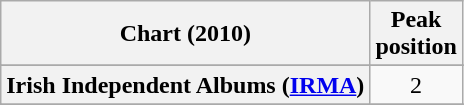<table class="wikitable sortable plainrowheaders" style="text-align:center">
<tr>
<th>Chart (2010)</th>
<th>Peak<br>position</th>
</tr>
<tr>
</tr>
<tr>
</tr>
<tr>
<th scope="row">Irish Independent Albums (<a href='#'>IRMA</a>)</th>
<td>2</td>
</tr>
<tr>
</tr>
<tr>
</tr>
<tr>
</tr>
</table>
